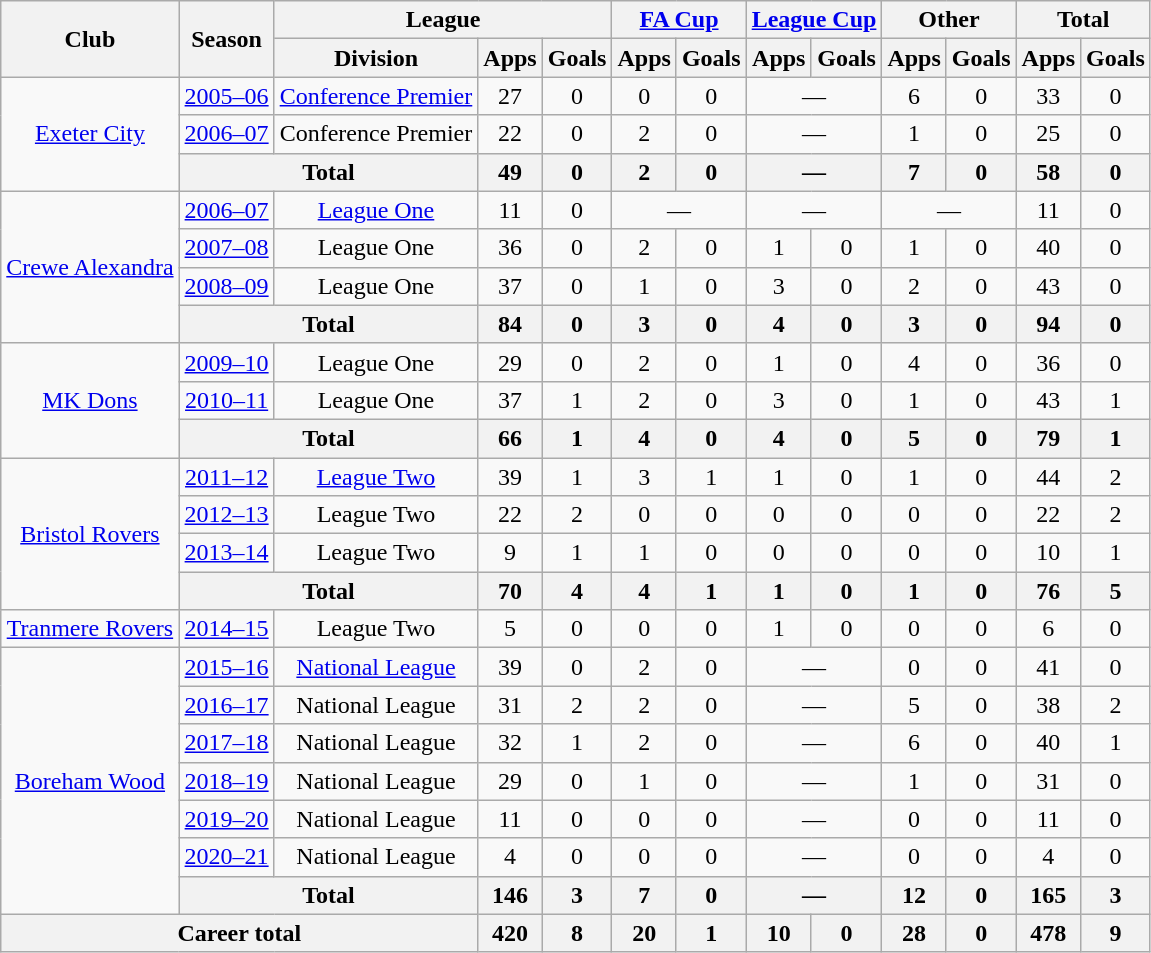<table class="wikitable" style="text-align:center">
<tr>
<th rowspan="2">Club</th>
<th rowspan="2">Season</th>
<th colspan="3">League</th>
<th colspan="2"><a href='#'>FA Cup</a></th>
<th colspan="2"><a href='#'>League Cup</a></th>
<th colspan="2">Other</th>
<th colspan="2">Total</th>
</tr>
<tr>
<th>Division</th>
<th>Apps</th>
<th>Goals</th>
<th>Apps</th>
<th>Goals</th>
<th>Apps</th>
<th>Goals</th>
<th>Apps</th>
<th>Goals</th>
<th>Apps</th>
<th>Goals</th>
</tr>
<tr>
<td rowspan="3"><a href='#'>Exeter City</a></td>
<td><a href='#'>2005–06</a></td>
<td><a href='#'>Conference Premier</a></td>
<td>27</td>
<td>0</td>
<td>0</td>
<td>0</td>
<td colspan="2">—</td>
<td>6</td>
<td>0</td>
<td>33</td>
<td>0</td>
</tr>
<tr>
<td><a href='#'>2006–07</a></td>
<td>Conference Premier</td>
<td>22</td>
<td>0</td>
<td>2</td>
<td>0</td>
<td colspan="2">—</td>
<td>1</td>
<td>0</td>
<td>25</td>
<td>0</td>
</tr>
<tr>
<th colspan="2">Total</th>
<th>49</th>
<th>0</th>
<th>2</th>
<th>0</th>
<th colspan="2">—</th>
<th>7</th>
<th>0</th>
<th>58</th>
<th>0</th>
</tr>
<tr>
<td rowspan="4"><a href='#'>Crewe Alexandra</a></td>
<td><a href='#'>2006–07</a></td>
<td><a href='#'>League One</a></td>
<td>11</td>
<td>0</td>
<td colspan="2">—</td>
<td colspan="2">—</td>
<td colspan="2">—</td>
<td>11</td>
<td>0</td>
</tr>
<tr>
<td><a href='#'>2007–08</a></td>
<td>League One</td>
<td>36</td>
<td>0</td>
<td>2</td>
<td>0</td>
<td>1</td>
<td>0</td>
<td>1</td>
<td>0</td>
<td>40</td>
<td>0</td>
</tr>
<tr>
<td><a href='#'>2008–09</a></td>
<td>League One</td>
<td>37</td>
<td>0</td>
<td>1</td>
<td>0</td>
<td>3</td>
<td>0</td>
<td>2</td>
<td>0</td>
<td>43</td>
<td>0</td>
</tr>
<tr>
<th colspan="2">Total</th>
<th>84</th>
<th>0</th>
<th>3</th>
<th>0</th>
<th>4</th>
<th>0</th>
<th>3</th>
<th>0</th>
<th>94</th>
<th>0</th>
</tr>
<tr>
<td rowspan="3"><a href='#'>MK Dons</a></td>
<td><a href='#'>2009–10</a></td>
<td>League One</td>
<td>29</td>
<td>0</td>
<td>2</td>
<td>0</td>
<td>1</td>
<td>0</td>
<td>4</td>
<td>0</td>
<td>36</td>
<td>0</td>
</tr>
<tr>
<td><a href='#'>2010–11</a></td>
<td>League One</td>
<td>37</td>
<td>1</td>
<td>2</td>
<td>0</td>
<td>3</td>
<td>0</td>
<td>1</td>
<td>0</td>
<td>43</td>
<td>1</td>
</tr>
<tr>
<th colspan="2">Total</th>
<th>66</th>
<th>1</th>
<th>4</th>
<th>0</th>
<th>4</th>
<th>0</th>
<th>5</th>
<th>0</th>
<th>79</th>
<th>1</th>
</tr>
<tr>
<td rowspan="4"><a href='#'>Bristol Rovers</a></td>
<td><a href='#'>2011–12</a></td>
<td><a href='#'>League Two</a></td>
<td>39</td>
<td>1</td>
<td>3</td>
<td>1</td>
<td>1</td>
<td>0</td>
<td>1</td>
<td>0</td>
<td>44</td>
<td>2</td>
</tr>
<tr>
<td><a href='#'>2012–13</a></td>
<td>League Two</td>
<td>22</td>
<td>2</td>
<td>0</td>
<td>0</td>
<td>0</td>
<td>0</td>
<td>0</td>
<td>0</td>
<td>22</td>
<td>2</td>
</tr>
<tr>
<td><a href='#'>2013–14</a></td>
<td>League Two</td>
<td>9</td>
<td>1</td>
<td>1</td>
<td>0</td>
<td>0</td>
<td>0</td>
<td>0</td>
<td>0</td>
<td>10</td>
<td>1</td>
</tr>
<tr>
<th colspan="2">Total</th>
<th>70</th>
<th>4</th>
<th>4</th>
<th>1</th>
<th>1</th>
<th>0</th>
<th>1</th>
<th>0</th>
<th>76</th>
<th>5</th>
</tr>
<tr>
<td><a href='#'>Tranmere Rovers</a></td>
<td><a href='#'>2014–15</a></td>
<td>League Two</td>
<td>5</td>
<td>0</td>
<td>0</td>
<td>0</td>
<td>1</td>
<td>0</td>
<td>0</td>
<td>0</td>
<td>6</td>
<td>0</td>
</tr>
<tr>
<td rowspan="7"><a href='#'>Boreham Wood</a></td>
<td><a href='#'>2015–16</a></td>
<td><a href='#'>National League</a></td>
<td>39</td>
<td>0</td>
<td>2</td>
<td>0</td>
<td colspan="2">—</td>
<td>0</td>
<td>0</td>
<td>41</td>
<td>0</td>
</tr>
<tr>
<td><a href='#'>2016–17</a></td>
<td>National League</td>
<td>31</td>
<td>2</td>
<td>2</td>
<td>0</td>
<td colspan="2">—</td>
<td>5</td>
<td>0</td>
<td>38</td>
<td>2</td>
</tr>
<tr>
<td><a href='#'>2017–18</a></td>
<td>National League</td>
<td>32</td>
<td>1</td>
<td>2</td>
<td>0</td>
<td colspan="2">—</td>
<td>6</td>
<td>0</td>
<td>40</td>
<td>1</td>
</tr>
<tr>
<td><a href='#'>2018–19</a></td>
<td>National League</td>
<td>29</td>
<td>0</td>
<td>1</td>
<td>0</td>
<td colspan="2">—</td>
<td>1</td>
<td>0</td>
<td>31</td>
<td>0</td>
</tr>
<tr>
<td><a href='#'>2019–20</a></td>
<td>National League</td>
<td>11</td>
<td>0</td>
<td>0</td>
<td>0</td>
<td colspan="2">—</td>
<td>0</td>
<td>0</td>
<td>11</td>
<td>0</td>
</tr>
<tr>
<td><a href='#'>2020–21</a></td>
<td>National League</td>
<td>4</td>
<td>0</td>
<td>0</td>
<td>0</td>
<td colspan="2">—</td>
<td>0</td>
<td>0</td>
<td>4</td>
<td>0</td>
</tr>
<tr>
<th colspan="2">Total</th>
<th>146</th>
<th>3</th>
<th>7</th>
<th>0</th>
<th colspan="2">—</th>
<th>12</th>
<th>0</th>
<th>165</th>
<th>3</th>
</tr>
<tr>
<th colspan="3">Career total</th>
<th>420</th>
<th>8</th>
<th>20</th>
<th>1</th>
<th>10</th>
<th>0</th>
<th>28</th>
<th>0</th>
<th>478</th>
<th>9</th>
</tr>
</table>
